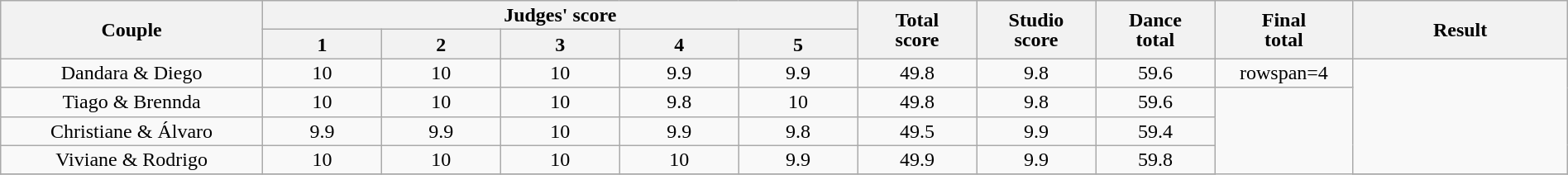<table class="wikitable" style="font-size:100%; line-height:16px; text-align:center" width="100%">
<tr>
<th rowspan=2 width="11.0%">Couple</th>
<th colspan=5 width="25.0%">Judges' score</th>
<th rowspan=2 width="05.0%">Total<br>score</th>
<th rowspan=2 width="05.0%">Studio<br>score</th>
<th rowspan=2 width="05.0%">Dance<br>total</th>
<th rowspan=2 width="05.0%">Final<br>total</th>
<th rowspan=2 width="09.0%">Result</th>
</tr>
<tr>
<th width="05.0%">1</th>
<th width="05.0%">2</th>
<th width="05.0%">3</th>
<th width="05.0%">4</th>
<th width="05.0%">5</th>
</tr>
<tr>
<td>Dandara & Diego</td>
<td>10</td>
<td>10</td>
<td>10</td>
<td>9.9</td>
<td>9.9</td>
<td>49.8</td>
<td>9.8</td>
<td>59.6</td>
<td>rowspan=4 </td>
<td rowspan=4></td>
</tr>
<tr>
<td>Tiago & Brennda</td>
<td>10</td>
<td>10</td>
<td>10</td>
<td>9.8</td>
<td>10</td>
<td>49.8</td>
<td>9.8</td>
<td>59.6</td>
</tr>
<tr>
<td>Christiane & Álvaro</td>
<td>9.9</td>
<td>9.9</td>
<td>10</td>
<td>9.9</td>
<td>9.8</td>
<td>49.5</td>
<td>9.9</td>
<td>59.4</td>
</tr>
<tr>
<td>Viviane & Rodrigo</td>
<td>10</td>
<td>10</td>
<td>10</td>
<td>10</td>
<td>9.9</td>
<td>49.9</td>
<td>9.9</td>
<td>59.8</td>
</tr>
<tr>
</tr>
</table>
